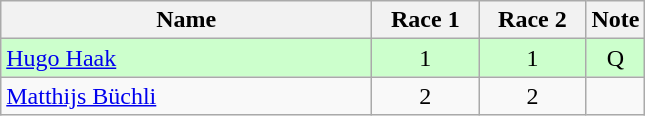<table class="wikitable" style="text-align:center;">
<tr>
<th style="width:15em">Name</th>
<th style="width:4em">Race 1</th>
<th style="width:4em">Race 2</th>
<th>Note</th>
</tr>
<tr bgcolor=ccffcc>
<td align=left><a href='#'>Hugo Haak</a></td>
<td>1</td>
<td>1</td>
<td>Q</td>
</tr>
<tr>
<td align=left><a href='#'>Matthijs Büchli</a></td>
<td>2</td>
<td>2</td>
<td></td>
</tr>
</table>
